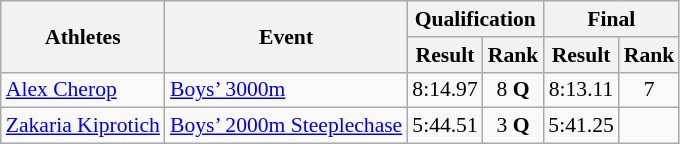<table class="wikitable" border="1" style="font-size:90%">
<tr>
<th rowspan=2>Athletes</th>
<th rowspan=2>Event</th>
<th colspan=2>Qualification</th>
<th colspan=2>Final</th>
</tr>
<tr>
<th>Result</th>
<th>Rank</th>
<th>Result</th>
<th>Rank</th>
</tr>
<tr>
<td><a href='#'>Alex Cherop</a></td>
<td><a href='#'>Boys’ 3000m</a></td>
<td align=center>8:14.97</td>
<td align=center>8 <strong>Q</strong></td>
<td align=center>8:13.11</td>
<td align=center>7</td>
</tr>
<tr>
<td><a href='#'>Zakaria Kiprotich</a></td>
<td><a href='#'>Boys’ 2000m Steeplechase</a></td>
<td align=center>5:44.51</td>
<td align=center>3 <strong>Q</strong></td>
<td align=center>5:41.25</td>
<td align=center></td>
</tr>
</table>
